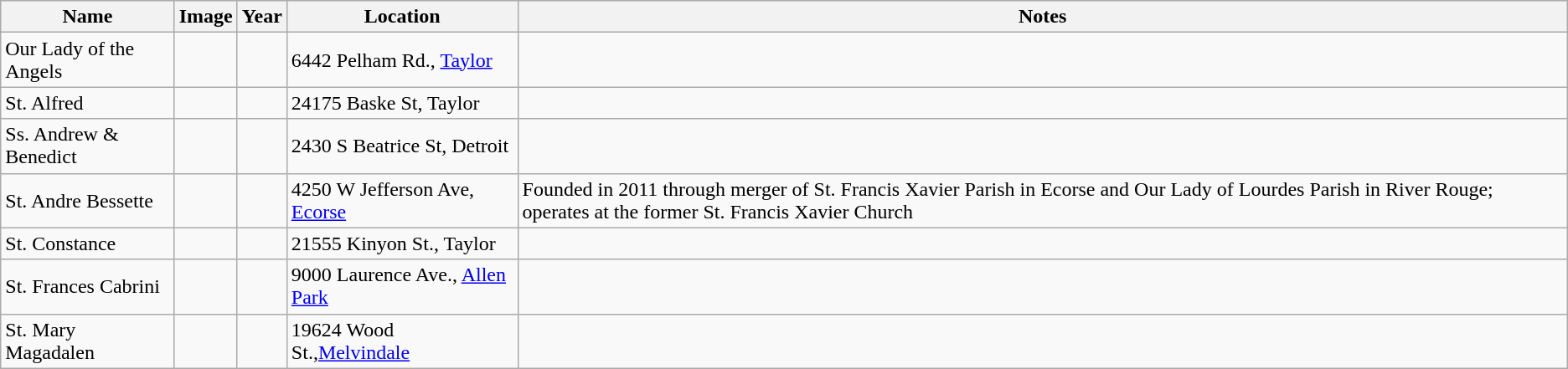<table class="wikitable sortable">
<tr>
<th>Name</th>
<th class="unsortable">Image</th>
<th>Year</th>
<th class="unsortable">Location</th>
<th class="unsortable">Notes</th>
</tr>
<tr>
<td>Our Lady of the Angels</td>
<td></td>
<td></td>
<td>6442 Pelham Rd., <a href='#'>Taylor</a></td>
<td></td>
</tr>
<tr>
<td>St. Alfred</td>
<td></td>
<td></td>
<td>24175 Baske St, Taylor</td>
<td></td>
</tr>
<tr>
<td>Ss. Andrew & Benedict</td>
<td></td>
<td></td>
<td>2430 S Beatrice St, Detroit</td>
<td></td>
</tr>
<tr>
<td>St. Andre Bessette</td>
<td></td>
<td></td>
<td>4250 W Jefferson Ave, <a href='#'>Ecorse</a></td>
<td>Founded in 2011 through merger of St. Francis Xavier Parish in Ecorse and Our Lady of Lourdes Parish in River Rouge; operates at the former St. Francis Xavier Church</td>
</tr>
<tr>
<td>St. Constance</td>
<td></td>
<td></td>
<td>21555 Kinyon St., Taylor</td>
<td></td>
</tr>
<tr>
<td>St. Frances Cabrini</td>
<td></td>
<td></td>
<td>9000 Laurence Ave., <a href='#'>Allen Park</a></td>
<td></td>
</tr>
<tr>
<td>St. Mary Magadalen</td>
<td></td>
<td></td>
<td>19624 Wood St.,<a href='#'>Melvindale</a></td>
<td></td>
</tr>
</table>
